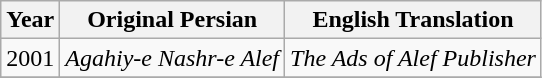<table class="wikitable">
<tr>
<th>Year</th>
<th>Original Persian</th>
<th>English Translation</th>
</tr>
<tr>
<td>2001</td>
<td><em>Agahiy-e Nashr-e Alef</em></td>
<td><em>The Ads of Alef Publisher</em></td>
</tr>
<tr>
</tr>
</table>
